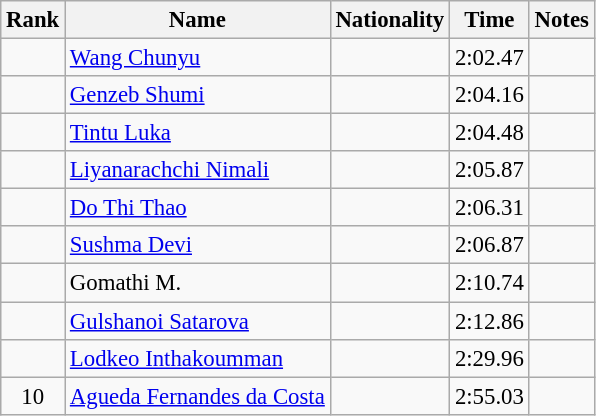<table class="wikitable sortable" style="text-align:center;font-size:95%">
<tr>
<th>Rank</th>
<th>Name</th>
<th>Nationality</th>
<th>Time</th>
<th>Notes</th>
</tr>
<tr>
<td></td>
<td align=left><a href='#'>Wang Chunyu</a></td>
<td align=left></td>
<td>2:02.47</td>
<td></td>
</tr>
<tr>
<td></td>
<td align=left><a href='#'>Genzeb Shumi</a></td>
<td align=left></td>
<td>2:04.16</td>
<td></td>
</tr>
<tr>
<td></td>
<td align=left><a href='#'>Tintu Luka</a></td>
<td align=left></td>
<td>2:04.48</td>
<td></td>
</tr>
<tr>
<td></td>
<td align=left><a href='#'>Liyanarachchi Nimali</a></td>
<td align=left></td>
<td>2:05.87</td>
<td></td>
</tr>
<tr>
<td></td>
<td align=left><a href='#'>Do Thi Thao</a></td>
<td align=left></td>
<td>2:06.31</td>
<td></td>
</tr>
<tr>
<td></td>
<td align=left><a href='#'>Sushma Devi</a></td>
<td align=left></td>
<td>2:06.87</td>
<td></td>
</tr>
<tr>
<td></td>
<td align=left>Gomathi M.</td>
<td align=left></td>
<td>2:10.74</td>
<td></td>
</tr>
<tr>
<td></td>
<td align=left><a href='#'>Gulshanoi Satarova</a></td>
<td align=left></td>
<td>2:12.86</td>
<td></td>
</tr>
<tr>
<td></td>
<td align=left><a href='#'>Lodkeo Inthakoumman</a></td>
<td align=left></td>
<td>2:29.96</td>
<td></td>
</tr>
<tr>
<td>10</td>
<td align=left><a href='#'>Agueda Fernandes da Costa</a></td>
<td align=left></td>
<td>2:55.03</td>
<td></td>
</tr>
</table>
